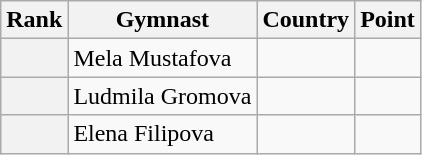<table class="wikitable sortable">
<tr>
<th>Rank</th>
<th>Gymnast</th>
<th>Country</th>
<th>Point</th>
</tr>
<tr>
<th></th>
<td>Mela Mustafova</td>
<td></td>
<td></td>
</tr>
<tr>
<th></th>
<td>Ludmila Gromova</td>
<td></td>
<td></td>
</tr>
<tr>
<th></th>
<td>Elena Filipova</td>
<td></td>
<td></td>
</tr>
</table>
